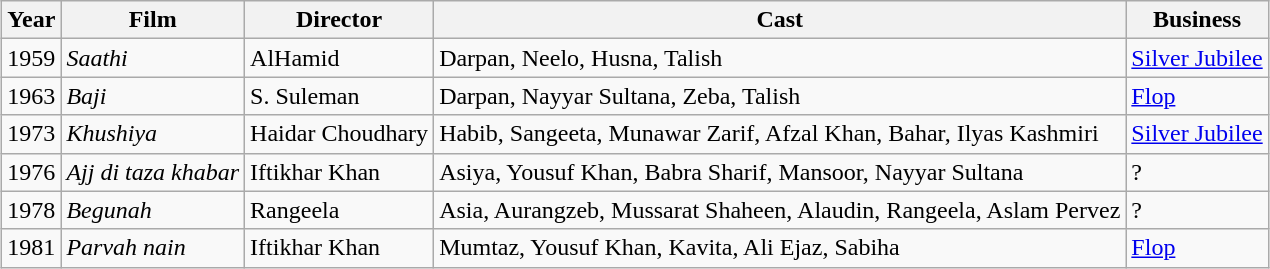<table class="wikitable sortable" style="margin-left:auto;margin-right:auto">
<tr>
<th>Year</th>
<th>Film</th>
<th>Director</th>
<th>Cast</th>
<th>Business</th>
</tr>
<tr>
<td>1959</td>
<td><em>Saathi</em></td>
<td>AlHamid</td>
<td>Darpan, Neelo, Husna, Talish</td>
<td><a href='#'>Silver Jubilee</a></td>
</tr>
<tr>
<td>1963</td>
<td><em>Baji</em></td>
<td>S. Suleman</td>
<td>Darpan, Nayyar Sultana, Zeba, Talish</td>
<td><a href='#'>Flop</a></td>
</tr>
<tr>
<td>1973</td>
<td><em>Khushiya</em></td>
<td>Haidar Choudhary</td>
<td>Habib, Sangeeta, Munawar Zarif, Afzal Khan, Bahar, Ilyas Kashmiri</td>
<td><a href='#'>Silver Jubilee</a></td>
</tr>
<tr>
<td>1976</td>
<td><em>Ajj di taza khabar</em></td>
<td>Iftikhar Khan</td>
<td>Asiya, Yousuf Khan, Babra Sharif, Mansoor, Nayyar Sultana</td>
<td>?</td>
</tr>
<tr>
<td>1978</td>
<td><em>Begunah</em></td>
<td>Rangeela</td>
<td>Asia, Aurangzeb, Mussarat Shaheen, Alaudin, Rangeela, Aslam Pervez</td>
<td>?</td>
</tr>
<tr>
<td>1981</td>
<td><em>Parvah nain</em></td>
<td>Iftikhar Khan</td>
<td>Mumtaz, Yousuf Khan, Kavita, Ali Ejaz, Sabiha</td>
<td><a href='#'>Flop</a></td>
</tr>
</table>
